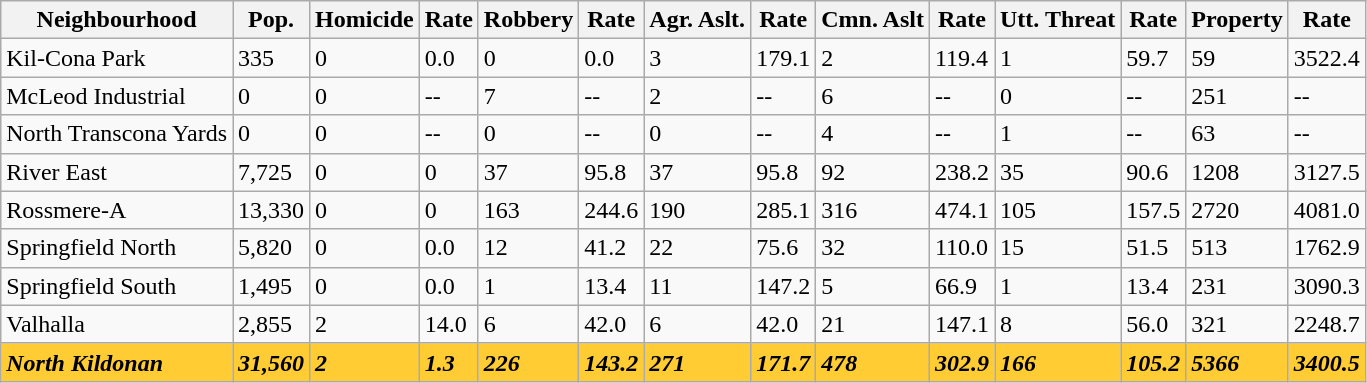<table class="wikitable sortable">
<tr>
<th>Neighbourhood</th>
<th>Pop.</th>
<th>Homicide</th>
<th>Rate </th>
<th>Robbery</th>
<th>Rate</th>
<th>Agr. Aslt. </th>
<th>Rate</th>
<th>Cmn. Aslt </th>
<th>Rate</th>
<th>Utt. Threat </th>
<th>Rate</th>
<th>Property</th>
<th>Rate</th>
</tr>
<tr>
<td>Kil-Cona Park</td>
<td>335</td>
<td>0</td>
<td>0.0</td>
<td>0</td>
<td>0.0</td>
<td>3</td>
<td>179.1</td>
<td>2</td>
<td>119.4</td>
<td>1</td>
<td>59.7</td>
<td>59</td>
<td>3522.4</td>
</tr>
<tr>
<td>McLeod Industrial</td>
<td>0</td>
<td>0</td>
<td>--</td>
<td>7</td>
<td>--</td>
<td>2</td>
<td>--</td>
<td>6</td>
<td>--</td>
<td>0</td>
<td>--</td>
<td>251</td>
<td>--</td>
</tr>
<tr>
<td>North Transcona Yards</td>
<td>0</td>
<td>0</td>
<td>--</td>
<td>0</td>
<td>--</td>
<td>0</td>
<td>--</td>
<td>4</td>
<td>--</td>
<td>1</td>
<td>--</td>
<td>63</td>
<td>--</td>
</tr>
<tr>
<td>River East</td>
<td>7,725</td>
<td>0</td>
<td>0</td>
<td>37</td>
<td>95.8</td>
<td>37</td>
<td>95.8</td>
<td>92</td>
<td>238.2</td>
<td>35</td>
<td>90.6</td>
<td>1208</td>
<td>3127.5</td>
</tr>
<tr>
<td>Rossmere-A</td>
<td>13,330</td>
<td>0</td>
<td>0</td>
<td>163</td>
<td>244.6</td>
<td>190</td>
<td>285.1</td>
<td>316</td>
<td>474.1</td>
<td>105</td>
<td>157.5</td>
<td>2720</td>
<td>4081.0</td>
</tr>
<tr>
<td>Springfield North</td>
<td>5,820</td>
<td>0</td>
<td>0.0</td>
<td>12</td>
<td>41.2</td>
<td>22</td>
<td>75.6</td>
<td>32</td>
<td>110.0</td>
<td>15</td>
<td>51.5</td>
<td>513</td>
<td>1762.9</td>
</tr>
<tr>
<td>Springfield South</td>
<td>1,495</td>
<td>0</td>
<td>0.0</td>
<td>1</td>
<td>13.4</td>
<td>11</td>
<td>147.2</td>
<td>5</td>
<td>66.9</td>
<td>1</td>
<td>13.4</td>
<td>231</td>
<td>3090.3</td>
</tr>
<tr>
<td>Valhalla</td>
<td>2,855</td>
<td>2</td>
<td>14.0</td>
<td>6</td>
<td>42.0</td>
<td>6</td>
<td>42.0</td>
<td>21</td>
<td>147.1</td>
<td>8</td>
<td>56.0</td>
<td>321</td>
<td>2248.7</td>
</tr>
<tr>
<td style="background: #fc3;"><strong><em>North Kildonan</em></strong></td>
<td style="background: #fc3;"><strong><em>31,560</em></strong></td>
<td style="background: #fc3;"><strong><em>2</em></strong></td>
<td style="background: #fc3;"><strong><em>1.3</em></strong></td>
<td style="background: #fc3;"><strong><em>226</em></strong></td>
<td style="background: #fc3;"><strong><em>143.2</em></strong></td>
<td style="background: #fc3;"><strong><em>271</em></strong></td>
<td style="background: #fc3;"><strong><em>171.7</em></strong></td>
<td style="background: #fc3;"><strong><em>478</em></strong></td>
<td style="background: #fc3;"><strong><em>302.9</em></strong></td>
<td style="background: #fc3;"><strong><em>166</em></strong></td>
<td style="background: #fc3;"><strong><em>105.2</em></strong></td>
<td style="background: #fc3;"><strong><em>5366</em></strong></td>
<td style="background: #fc3;"><strong><em>3400.5</em></strong></td>
</tr>
</table>
